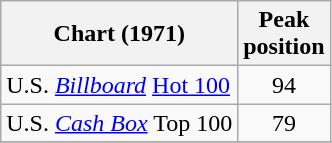<table class="wikitable">
<tr>
<th>Chart (1971)</th>
<th>Peak<br>position</th>
</tr>
<tr>
<td>U.S. <em><a href='#'>Billboard</a></em> <a href='#'>Hot 100</a></td>
<td style="text-align:center;">94</td>
</tr>
<tr>
<td>U.S. <a href='#'><em>Cash Box</em></a> Top 100</td>
<td align="center">79</td>
</tr>
<tr>
</tr>
</table>
